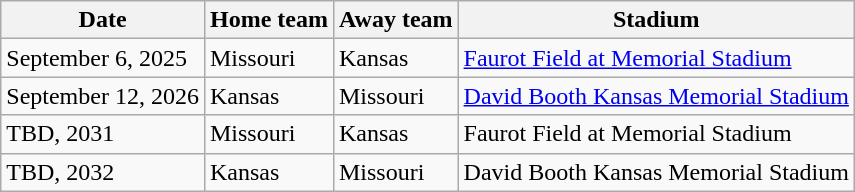<table class="wikitable">
<tr>
<th>Date</th>
<th>Home team</th>
<th>Away team</th>
<th>Stadium</th>
</tr>
<tr>
<td>September 6, 2025</td>
<td>Missouri</td>
<td>Kansas</td>
<td><a href='#'>Faurot Field at Memorial Stadium</a></td>
</tr>
<tr>
<td>September 12, 2026</td>
<td>Kansas</td>
<td>Missouri</td>
<td><a href='#'>David Booth Kansas Memorial Stadium</a></td>
</tr>
<tr>
<td>TBD, 2031</td>
<td>Missouri</td>
<td>Kansas</td>
<td>Faurot Field at Memorial Stadium</td>
</tr>
<tr>
<td>TBD, 2032</td>
<td>Kansas</td>
<td>Missouri</td>
<td>David Booth Kansas Memorial Stadium</td>
</tr>
</table>
